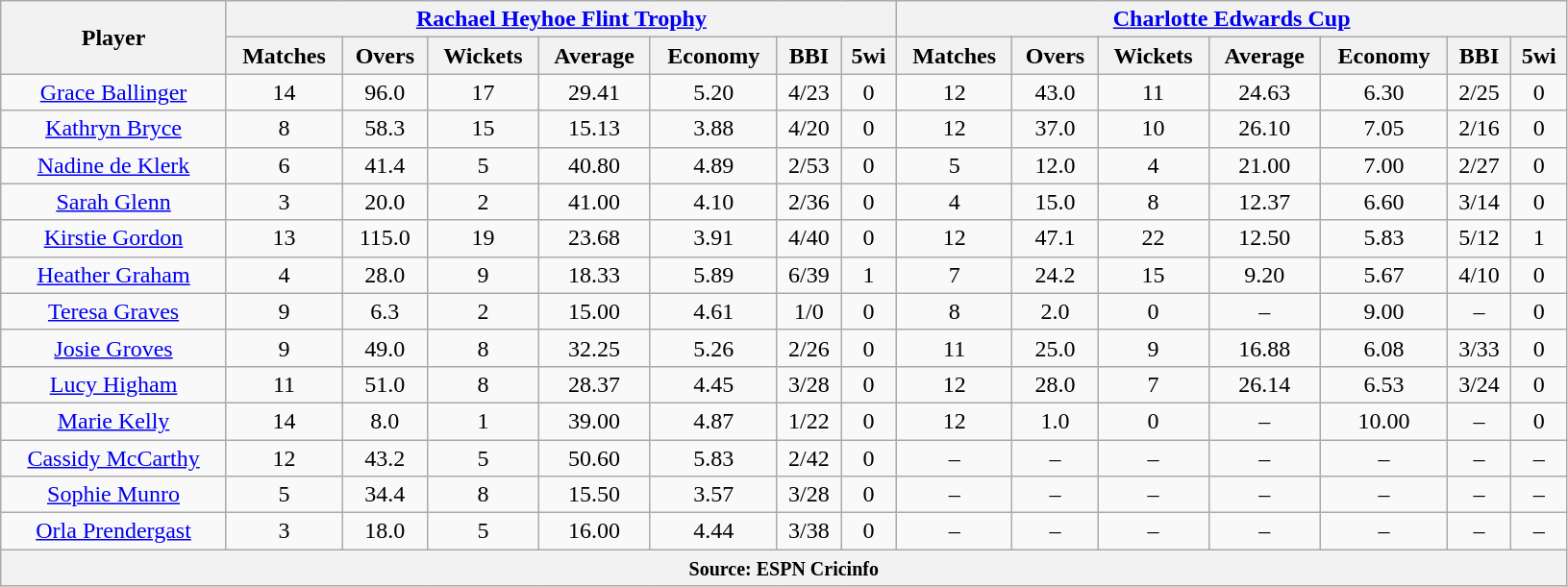<table class="wikitable" style="text-align:center; width:86%;">
<tr>
<th rowspan=2>Player</th>
<th colspan=7><a href='#'>Rachael Heyhoe Flint Trophy</a></th>
<th colspan=7><a href='#'>Charlotte Edwards Cup</a></th>
</tr>
<tr>
<th>Matches</th>
<th>Overs</th>
<th>Wickets</th>
<th>Average</th>
<th>Economy</th>
<th>BBI</th>
<th>5wi</th>
<th>Matches</th>
<th>Overs</th>
<th>Wickets</th>
<th>Average</th>
<th>Economy</th>
<th>BBI</th>
<th>5wi</th>
</tr>
<tr>
<td><a href='#'>Grace Ballinger</a></td>
<td>14</td>
<td>96.0</td>
<td>17</td>
<td>29.41</td>
<td>5.20</td>
<td>4/23</td>
<td>0</td>
<td>12</td>
<td>43.0</td>
<td>11</td>
<td>24.63</td>
<td>6.30</td>
<td>2/25</td>
<td>0</td>
</tr>
<tr>
<td><a href='#'>Kathryn Bryce</a></td>
<td>8</td>
<td>58.3</td>
<td>15</td>
<td>15.13</td>
<td>3.88</td>
<td>4/20</td>
<td>0</td>
<td>12</td>
<td>37.0</td>
<td>10</td>
<td>26.10</td>
<td>7.05</td>
<td>2/16</td>
<td>0</td>
</tr>
<tr>
<td><a href='#'>Nadine de Klerk</a></td>
<td>6</td>
<td>41.4</td>
<td>5</td>
<td>40.80</td>
<td>4.89</td>
<td>2/53</td>
<td>0</td>
<td>5</td>
<td>12.0</td>
<td>4</td>
<td>21.00</td>
<td>7.00</td>
<td>2/27</td>
<td>0</td>
</tr>
<tr>
<td><a href='#'>Sarah Glenn</a></td>
<td>3</td>
<td>20.0</td>
<td>2</td>
<td>41.00</td>
<td>4.10</td>
<td>2/36</td>
<td>0</td>
<td>4</td>
<td>15.0</td>
<td>8</td>
<td>12.37</td>
<td>6.60</td>
<td>3/14</td>
<td>0</td>
</tr>
<tr>
<td><a href='#'>Kirstie Gordon</a></td>
<td>13</td>
<td>115.0</td>
<td>19</td>
<td>23.68</td>
<td>3.91</td>
<td>4/40</td>
<td>0</td>
<td>12</td>
<td>47.1</td>
<td>22</td>
<td>12.50</td>
<td>5.83</td>
<td>5/12</td>
<td>1</td>
</tr>
<tr>
<td><a href='#'>Heather Graham</a></td>
<td>4</td>
<td>28.0</td>
<td>9</td>
<td>18.33</td>
<td>5.89</td>
<td>6/39</td>
<td>1</td>
<td>7</td>
<td>24.2</td>
<td>15</td>
<td>9.20</td>
<td>5.67</td>
<td>4/10</td>
<td>0</td>
</tr>
<tr>
<td><a href='#'>Teresa Graves</a></td>
<td>9</td>
<td>6.3</td>
<td>2</td>
<td>15.00</td>
<td>4.61</td>
<td>1/0</td>
<td>0</td>
<td>8</td>
<td>2.0</td>
<td>0</td>
<td>–</td>
<td>9.00</td>
<td>–</td>
<td>0</td>
</tr>
<tr>
<td><a href='#'>Josie Groves</a></td>
<td>9</td>
<td>49.0</td>
<td>8</td>
<td>32.25</td>
<td>5.26</td>
<td>2/26</td>
<td>0</td>
<td>11</td>
<td>25.0</td>
<td>9</td>
<td>16.88</td>
<td>6.08</td>
<td>3/33</td>
<td>0</td>
</tr>
<tr>
<td><a href='#'>Lucy Higham</a></td>
<td>11</td>
<td>51.0</td>
<td>8</td>
<td>28.37</td>
<td>4.45</td>
<td>3/28</td>
<td>0</td>
<td>12</td>
<td>28.0</td>
<td>7</td>
<td>26.14</td>
<td>6.53</td>
<td>3/24</td>
<td>0</td>
</tr>
<tr>
<td><a href='#'>Marie Kelly</a></td>
<td>14</td>
<td>8.0</td>
<td>1</td>
<td>39.00</td>
<td>4.87</td>
<td>1/22</td>
<td>0</td>
<td>12</td>
<td>1.0</td>
<td>0</td>
<td>–</td>
<td>10.00</td>
<td>–</td>
<td>0</td>
</tr>
<tr>
<td><a href='#'>Cassidy McCarthy</a></td>
<td>12</td>
<td>43.2</td>
<td>5</td>
<td>50.60</td>
<td>5.83</td>
<td>2/42</td>
<td>0</td>
<td>–</td>
<td>–</td>
<td>–</td>
<td>–</td>
<td>–</td>
<td>–</td>
<td>–</td>
</tr>
<tr>
<td><a href='#'>Sophie Munro</a></td>
<td>5</td>
<td>34.4</td>
<td>8</td>
<td>15.50</td>
<td>3.57</td>
<td>3/28</td>
<td>0</td>
<td>–</td>
<td>–</td>
<td>–</td>
<td>–</td>
<td>–</td>
<td>–</td>
<td>–</td>
</tr>
<tr>
<td><a href='#'>Orla Prendergast</a></td>
<td>3</td>
<td>18.0</td>
<td>5</td>
<td>16.00</td>
<td>4.44</td>
<td>3/38</td>
<td>0</td>
<td>–</td>
<td>–</td>
<td>–</td>
<td>–</td>
<td>–</td>
<td>–</td>
<td>–</td>
</tr>
<tr>
<th colspan="15"><small>Source: ESPN Cricinfo</small></th>
</tr>
</table>
